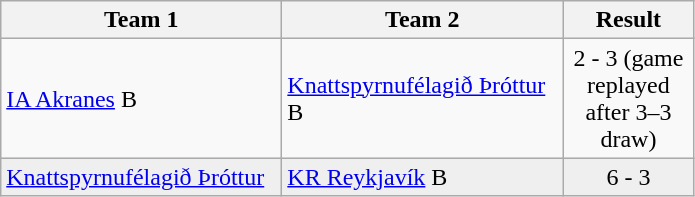<table class="wikitable">
<tr>
<th style="width:180px;">Team 1</th>
<th style="width:180px;">Team 2</th>
<th style="width:80px;">Result</th>
</tr>
<tr>
<td><a href='#'>IA Akranes</a> B</td>
<td><a href='#'>Knattspyrnufélagið Þróttur</a> B</td>
<td style="text-align:center;">2 - 3 (game replayed after 3–3 draw)</td>
</tr>
<tr style="background:#EFEFEF">
<td><a href='#'>Knattspyrnufélagið Þróttur</a></td>
<td><a href='#'>KR Reykjavík</a> B</td>
<td style="text-align:center;">6 - 3</td>
</tr>
</table>
